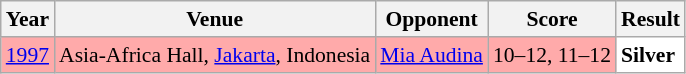<table class="sortable wikitable" style="font-size: 90%;">
<tr>
<th>Year</th>
<th>Venue</th>
<th>Opponent</th>
<th>Score</th>
<th>Result</th>
</tr>
<tr style="background:#FFAAAA">
<td align="center"><a href='#'>1997</a></td>
<td align="left">Asia-Africa Hall, <a href='#'>Jakarta</a>, Indonesia</td>
<td align="left"> <a href='#'>Mia Audina</a></td>
<td align="left">10–12, 11–12</td>
<td style="text-align:left; background:white"> <strong>Silver</strong></td>
</tr>
</table>
